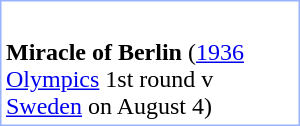<table style="float: right; margin-left: 1em; margin-bottom: 1em; width: 200px; border: #99B3FF solid 1px">
<tr>
<td><div><br>











</div></td>
</tr>
<tr>
<td><strong>Miracle of Berlin</strong> (<a href='#'>1936 Olympics</a> 1st round v <a href='#'>Sweden</a> on August 4)</td>
</tr>
</table>
